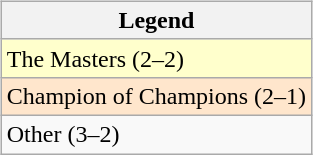<table>
<tr>
<td style="width:40%; vertical-align:top; text-align:left;"><br><table class="wikitable">
<tr>
<th>Legend</th>
</tr>
<tr style="background:#ffc;">
<td>The Masters (2–2)</td>
</tr>
<tr style="background:#ffe6cc;">
<td>Champion of Champions (2–1)</td>
</tr>
<tr>
<td>Other (3–2)</td>
</tr>
</table>
</td>
</tr>
</table>
